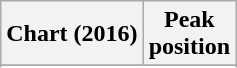<table class="wikitable plainrowheaders sortable" style="text-align:center">
<tr>
<th>Chart (2016)</th>
<th>Peak<br>position</th>
</tr>
<tr>
</tr>
<tr>
</tr>
<tr>
</tr>
<tr>
</tr>
</table>
